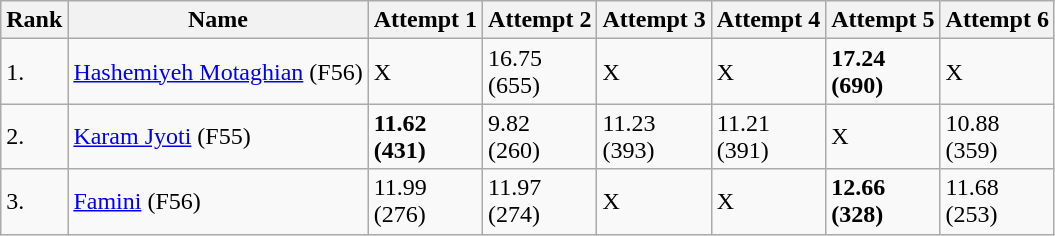<table class="wikitable">
<tr>
<th>Rank</th>
<th>Name</th>
<th>Attempt 1</th>
<th>Attempt 2</th>
<th>Attempt 3</th>
<th>Attempt 4</th>
<th>Attempt 5</th>
<th>Attempt 6</th>
</tr>
<tr>
<td>1.</td>
<td><a href='#'>Hashemiyeh Motaghian</a> (F56)<br></td>
<td>X</td>
<td>16.75<br>(655)</td>
<td>X</td>
<td>X</td>
<td><strong>17.24</strong><br><strong>(690)</strong></td>
<td>X</td>
</tr>
<tr>
<td>2.</td>
<td><a href='#'>Karam Jyoti</a> (F55)<br></td>
<td><strong>11.62</strong><br><strong>(431)</strong></td>
<td>9.82<br>(260)</td>
<td>11.23<br>(393)</td>
<td>11.21<br>(391)</td>
<td>X</td>
<td>10.88<br>(359)</td>
</tr>
<tr>
<td>3.</td>
<td><a href='#'>Famini</a> (F56)<br></td>
<td>11.99<br>(276)</td>
<td>11.97<br>(274)</td>
<td>X</td>
<td>X</td>
<td><strong>12.66</strong><br><strong>(328)</strong></td>
<td>11.68<br>(253)</td>
</tr>
</table>
